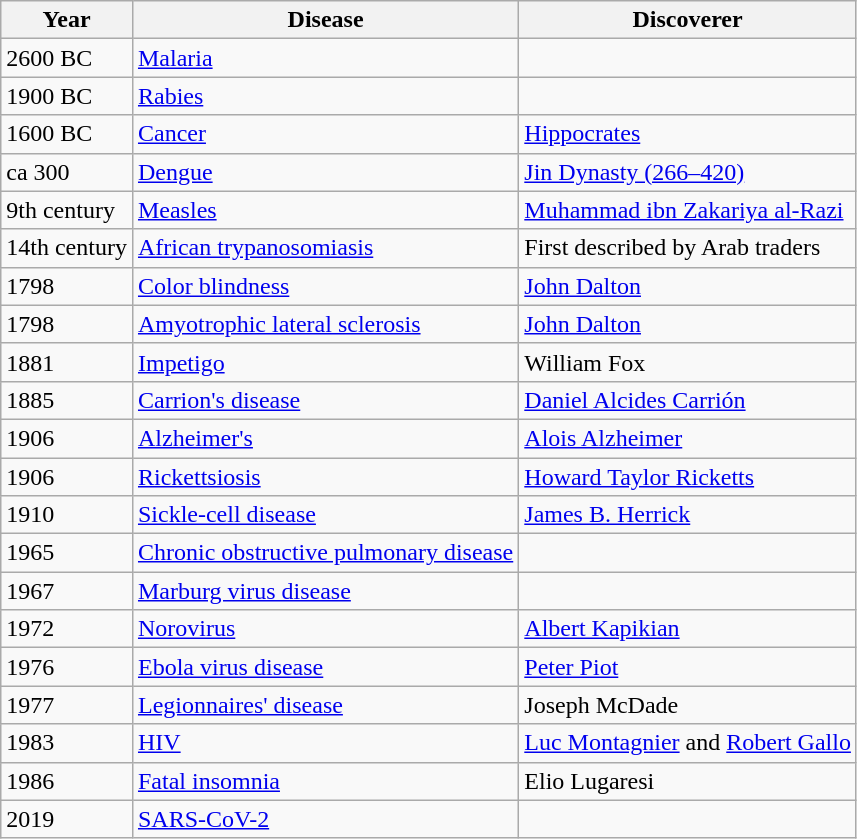<table class="wikitable">
<tr>
<th>Year</th>
<th>Disease</th>
<th>Discoverer</th>
</tr>
<tr>
<td>2600 BC</td>
<td><a href='#'>Malaria</a></td>
<td></td>
</tr>
<tr>
<td>1900 BC</td>
<td><a href='#'>Rabies</a></td>
<td></td>
</tr>
<tr>
<td>1600 BC</td>
<td><a href='#'>Cancer</a></td>
<td><a href='#'>Hippocrates</a></td>
</tr>
<tr>
<td>ca 300</td>
<td><a href='#'>Dengue</a></td>
<td><a href='#'>Jin Dynasty (266–420)</a></td>
</tr>
<tr>
<td>9th century</td>
<td><a href='#'>Measles</a></td>
<td><a href='#'>Muhammad ibn Zakariya al-Razi</a></td>
</tr>
<tr>
<td>14th century</td>
<td><a href='#'>African trypanosomiasis</a></td>
<td>First described by Arab traders</td>
</tr>
<tr>
<td>1798</td>
<td><a href='#'>Color blindness</a></td>
<td><a href='#'>John Dalton</a></td>
</tr>
<tr>
<td>1798</td>
<td><a href='#'>Amyotrophic lateral sclerosis</a></td>
<td><a href='#'>John Dalton</a></td>
</tr>
<tr>
<td>1881</td>
<td><a href='#'>Impetigo</a></td>
<td>William Fox</td>
</tr>
<tr>
<td>1885</td>
<td><a href='#'>Carrion's disease</a></td>
<td><a href='#'>Daniel Alcides Carrión</a></td>
</tr>
<tr>
<td>1906</td>
<td><a href='#'>Alzheimer's</a></td>
<td><a href='#'>Alois Alzheimer</a></td>
</tr>
<tr>
<td>1906</td>
<td><a href='#'>Rickettsiosis</a></td>
<td><a href='#'>Howard Taylor Ricketts</a></td>
</tr>
<tr>
<td>1910</td>
<td><a href='#'>Sickle-cell disease</a></td>
<td><a href='#'>James B. Herrick</a></td>
</tr>
<tr>
<td>1965</td>
<td><a href='#'>Chronic obstructive pulmonary disease</a></td>
<td></td>
</tr>
<tr>
<td>1967</td>
<td><a href='#'>Marburg virus disease</a></td>
<td></td>
</tr>
<tr>
<td>1972</td>
<td><a href='#'>Norovirus</a></td>
<td><a href='#'>Albert Kapikian</a></td>
</tr>
<tr>
<td>1976</td>
<td><a href='#'>Ebola virus disease</a></td>
<td><a href='#'>Peter Piot</a></td>
</tr>
<tr>
<td>1977</td>
<td><a href='#'>Legionnaires' disease</a></td>
<td>Joseph McDade</td>
</tr>
<tr>
<td>1983</td>
<td><a href='#'>HIV</a></td>
<td><a href='#'>Luc Montagnier</a> and <a href='#'>Robert Gallo</a></td>
</tr>
<tr>
<td>1986</td>
<td><a href='#'>Fatal insomnia</a></td>
<td>Elio Lugaresi</td>
</tr>
<tr>
<td>2019</td>
<td><a href='#'>SARS-CoV-2</a></td>
<td></td>
</tr>
</table>
